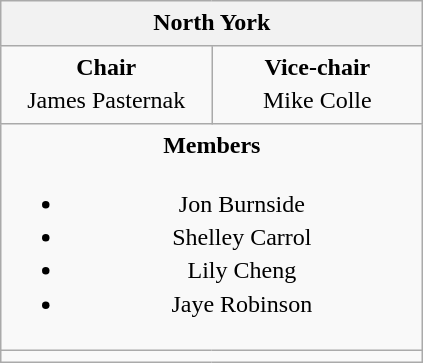<table class="wikitable" style="line-height:1.4em; text-align:center;">
<tr>
<th colspan="2" scope="col">North York</th>
</tr>
<tr>
<td style="width: 100pt;"><strong>Chair</strong><br>James Pasternak</td>
<td style="width: 100pt;"><strong>Vice-chair</strong><br>Mike Colle</td>
</tr>
<tr>
<td colspan="2"><strong>Members</strong><br><ul><li>Jon Burnside</li><li>Shelley Carrol</li><li>Lily Cheng</li><li>Jaye Robinson</li></ul></td>
</tr>
<tr>
<td colspan="2"></td>
</tr>
</table>
